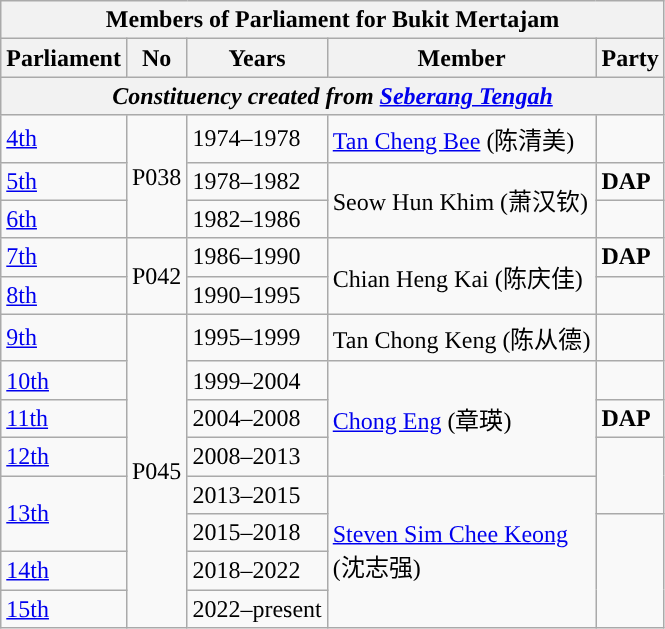<table class=wikitable>
<tr>
<th colspan="5">Members of Parliament for Bukit Mertajam</th>
</tr>
<tr>
<th>Parliament</th>
<th>No</th>
<th>Years</th>
<th>Member</th>
<th>Party</th>
</tr>
<tr>
<th colspan="5" align="center"><em>Constituency created from <a href='#'>Seberang Tengah</a></em></th>
</tr>
<tr>
<td><a href='#'>4th</a></td>
<td rowspan="3">P038</td>
<td>1974–1978</td>
<td><a href='#'>Tan Cheng Bee</a> (陈清美)</td>
<td></td>
</tr>
<tr>
<td><a href='#'>5th</a></td>
<td>1978–1982</td>
<td rowspan=2>Seow Hun Khim (萧汉钦)</td>
<td><strong>DAP</strong></td>
</tr>
<tr>
<td><a href='#'>6th</a></td>
<td>1982–1986</td>
<td></td>
</tr>
<tr>
<td><a href='#'>7th</a></td>
<td rowspan="2">P042</td>
<td>1986–1990</td>
<td rowspan=2>Chian Heng Kai (陈庆佳)</td>
<td><strong>DAP</strong></td>
</tr>
<tr>
<td><a href='#'>8th</a></td>
<td>1990–1995</td>
<td bgcolor=></td>
</tr>
<tr>
<td><a href='#'>9th</a></td>
<td rowspan=8>P045</td>
<td>1995–1999</td>
<td>Tan Chong Keng (陈从德)</td>
<td></td>
</tr>
<tr>
<td><a href='#'>10th</a></td>
<td>1999–2004</td>
<td rowspan=3><a href='#'>Chong Eng</a> (章瑛)</td>
<td></td>
</tr>
<tr>
<td><a href='#'>11th</a></td>
<td>2004–2008</td>
<td><strong>DAP</strong></td>
</tr>
<tr>
<td><a href='#'>12th</a></td>
<td>2008–2013</td>
<td rowspan=2></td>
</tr>
<tr>
<td rowspan=2><a href='#'>13th</a></td>
<td>2013–2015</td>
<td rowspan=4><a href='#'>Steven Sim Chee Keong</a> <br>(沈志强)</td>
</tr>
<tr>
<td>2015–2018</td>
<td rowspan=3></td>
</tr>
<tr>
<td><a href='#'>14th</a></td>
<td>2018–2022</td>
</tr>
<tr>
<td><a href='#'>15th</a></td>
<td>2022–present</td>
</tr>
</table>
